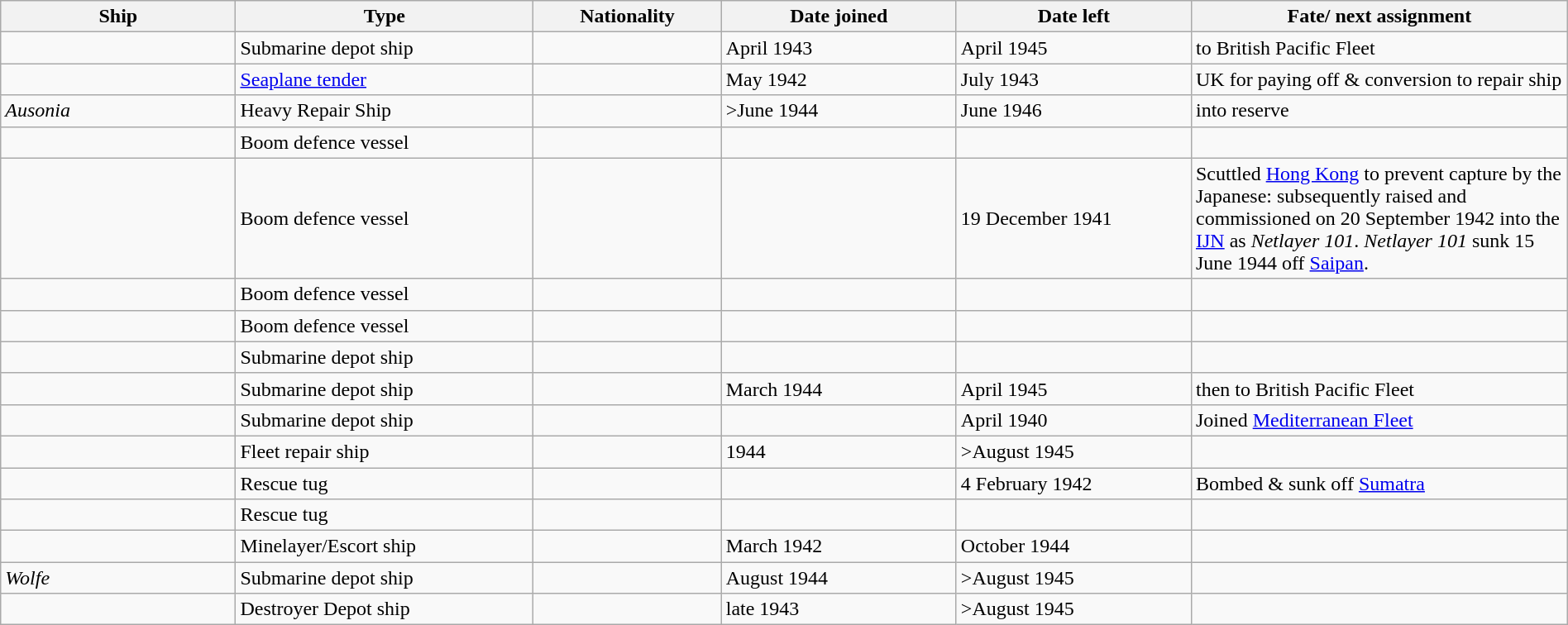<table class="wikitable" width="100%">
<tr>
<th width="15%">Ship</th>
<th width="19%">Type</th>
<th width="12%">Nationality</th>
<th width="15%">Date joined</th>
<th width="15%">Date left</th>
<th width="30%">Fate/ next assignment</th>
</tr>
<tr>
<td></td>
<td>Submarine depot ship</td>
<td></td>
<td>April 1943</td>
<td>April 1945</td>
<td>to British Pacific Fleet</td>
</tr>
<tr>
<td></td>
<td><a href='#'>Seaplane tender</a></td>
<td></td>
<td>May 1942</td>
<td>July 1943</td>
<td>UK for paying off & conversion to repair ship</td>
</tr>
<tr>
<td><em>Ausonia</em></td>
<td>Heavy Repair Ship</td>
<td></td>
<td>>June 1944</td>
<td>June 1946</td>
<td>into reserve</td>
</tr>
<tr>
<td></td>
<td>Boom defence vessel</td>
<td></td>
<td></td>
<td></td>
<td></td>
</tr>
<tr>
<td></td>
<td>Boom defence vessel</td>
<td></td>
<td></td>
<td>19 December 1941</td>
<td>Scuttled <a href='#'>Hong Kong</a> to prevent capture by the Japanese: subsequently raised and commissioned on 20 September 1942 into the <a href='#'>IJN</a> as <em>Netlayer 101</em>. <em>Netlayer 101</em> sunk 15 June 1944 off <a href='#'>Saipan</a>.</td>
</tr>
<tr>
<td></td>
<td>Boom defence vessel</td>
<td></td>
<td></td>
<td></td>
<td></td>
</tr>
<tr>
<td></td>
<td>Boom defence vessel</td>
<td></td>
<td></td>
<td></td>
<td></td>
</tr>
<tr>
<td></td>
<td>Submarine depot ship</td>
<td></td>
<td></td>
<td></td>
<td></td>
</tr>
<tr>
<td></td>
<td>Submarine depot ship</td>
<td></td>
<td>March 1944</td>
<td>April 1945</td>
<td>then to British Pacific Fleet</td>
</tr>
<tr>
<td></td>
<td>Submarine depot ship</td>
<td></td>
<td><September 1939</td>
<td>April 1940</td>
<td>Joined <a href='#'>Mediterranean Fleet</a></td>
</tr>
<tr>
<td></td>
<td>Fleet repair ship</td>
<td></td>
<td>1944</td>
<td>>August 1945</td>
<td></td>
</tr>
<tr>
<td></td>
<td>Rescue tug</td>
<td></td>
<td></td>
<td>4 February 1942</td>
<td>Bombed & sunk off <a href='#'>Sumatra</a></td>
</tr>
<tr>
<td></td>
<td>Rescue tug</td>
<td></td>
<td></td>
<td></td>
<td></td>
</tr>
<tr>
<td></td>
<td>Minelayer/Escort ship</td>
<td></td>
<td>March 1942</td>
<td>October 1944</td>
<td></td>
</tr>
<tr>
<td><em>Wolfe</em></td>
<td>Submarine depot ship</td>
<td></td>
<td>August 1944</td>
<td>>August 1945</td>
<td></td>
</tr>
<tr>
<td></td>
<td>Destroyer Depot ship</td>
<td></td>
<td>late 1943</td>
<td>>August 1945</td>
<td></td>
</tr>
</table>
